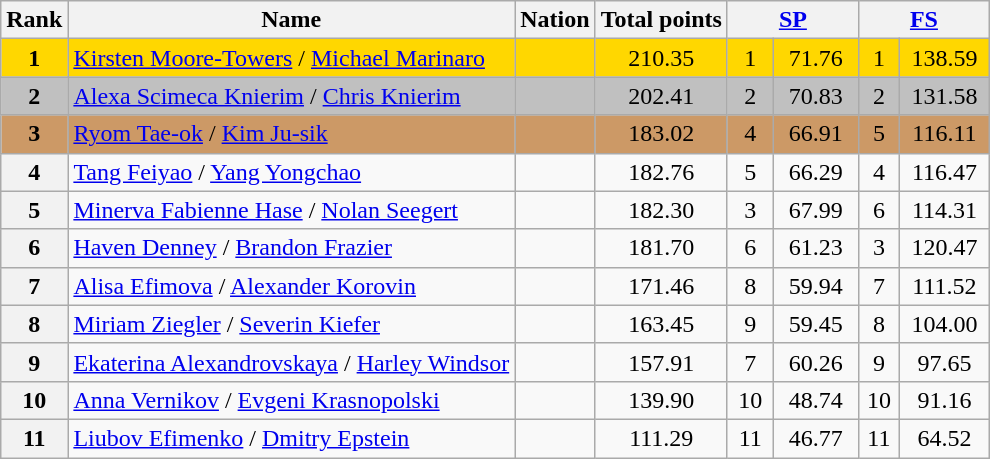<table class="wikitable sortable">
<tr>
<th>Rank</th>
<th>Name</th>
<th>Nation</th>
<th>Total points</th>
<th colspan="2" width="80px"><a href='#'>SP</a></th>
<th colspan="2" width="80px"><a href='#'>FS</a></th>
</tr>
<tr bgcolor="gold">
<td align="center"><strong>1</strong></td>
<td><a href='#'>Kirsten Moore-Towers</a> / <a href='#'>Michael Marinaro</a></td>
<td></td>
<td align="center">210.35</td>
<td align="center">1</td>
<td align="center">71.76</td>
<td align="center">1</td>
<td align="center">138.59</td>
</tr>
<tr bgcolor="silver">
<td align="center"><strong>2</strong></td>
<td><a href='#'>Alexa Scimeca Knierim</a> / <a href='#'>Chris Knierim</a></td>
<td></td>
<td align="center">202.41</td>
<td align="center">2</td>
<td align="center">70.83</td>
<td align="center">2</td>
<td align="center">131.58</td>
</tr>
<tr bgcolor="cc9966">
<td align="center"><strong>3</strong></td>
<td><a href='#'>Ryom Tae-ok</a> / <a href='#'>Kim Ju-sik</a></td>
<td></td>
<td align="center">183.02</td>
<td align="center">4</td>
<td align="center">66.91</td>
<td align="center">5</td>
<td align="center">116.11</td>
</tr>
<tr>
<th>4</th>
<td><a href='#'>Tang Feiyao</a> / <a href='#'>Yang Yongchao</a></td>
<td></td>
<td align="center">182.76</td>
<td align="center">5</td>
<td align="center">66.29</td>
<td align="center">4</td>
<td align="center">116.47</td>
</tr>
<tr>
<th>5</th>
<td><a href='#'>Minerva Fabienne Hase</a> / <a href='#'>Nolan Seegert</a></td>
<td></td>
<td align="center">182.30</td>
<td align="center">3</td>
<td align="center">67.99</td>
<td align="center">6</td>
<td align="center">114.31</td>
</tr>
<tr>
<th>6</th>
<td><a href='#'>Haven Denney</a> / <a href='#'>Brandon Frazier</a></td>
<td></td>
<td align="center">181.70</td>
<td align="center">6</td>
<td align="center">61.23</td>
<td align="center">3</td>
<td align="center">120.47</td>
</tr>
<tr>
<th>7</th>
<td><a href='#'>Alisa Efimova</a> / <a href='#'>Alexander Korovin</a></td>
<td></td>
<td align="center">171.46</td>
<td align="center">8</td>
<td align="center">59.94</td>
<td align="center">7</td>
<td align="center">111.52</td>
</tr>
<tr>
<th>8</th>
<td><a href='#'>Miriam Ziegler</a> / <a href='#'>Severin Kiefer</a></td>
<td></td>
<td align="center">163.45</td>
<td align="center">9</td>
<td align="center">59.45</td>
<td align="center">8</td>
<td align="center">104.00</td>
</tr>
<tr>
<th>9</th>
<td><a href='#'>Ekaterina Alexandrovskaya</a> / <a href='#'>Harley Windsor</a></td>
<td></td>
<td align="center">157.91</td>
<td align="center">7</td>
<td align="center">60.26</td>
<td align="center">9</td>
<td align="center">97.65</td>
</tr>
<tr>
<th>10</th>
<td><a href='#'>Anna Vernikov</a> / <a href='#'>Evgeni Krasnopolski</a></td>
<td></td>
<td align="center">139.90</td>
<td align="center">10</td>
<td align="center">48.74</td>
<td align="center">10</td>
<td align="center">91.16</td>
</tr>
<tr>
<th>11</th>
<td><a href='#'>Liubov Efimenko</a> / <a href='#'>Dmitry Epstein</a></td>
<td></td>
<td align="center">111.29</td>
<td align="center">11</td>
<td align="center">46.77</td>
<td align="center">11</td>
<td align="center">64.52</td>
</tr>
</table>
